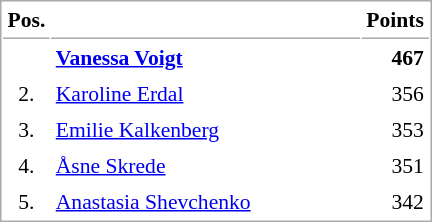<table cellspacing="1" cellpadding="3" style="border:1px solid #AAAAAA;font-size:90%">
<tr>
<th style="border-bottom:1px solid #AAAAAA" width="10">Pos.</th>
<th style="border-bottom:1px solid #AAAAAA" width="200"></th>
<th style="border-bottom:1px solid #AAAAAA" width="20">Points</th>
</tr>
<tr>
<td align=center><strong><span>  </span></strong></td>
<td> <strong><a href='#'>Vanessa Voigt</a></strong></td>
<td align=right><strong>467</strong></td>
</tr>
<tr>
<td align=center>2.</td>
<td> <a href='#'>Karoline Erdal</a></td>
<td align=right>356</td>
</tr>
<tr>
<td align=center>3.</td>
<td> <a href='#'>Emilie Kalkenberg</a></td>
<td align=right>353</td>
</tr>
<tr>
<td align=center>4.</td>
<td> <a href='#'>Åsne Skrede</a></td>
<td align=right>351</td>
</tr>
<tr>
<td align=center>5.</td>
<td> <a href='#'>Anastasia Shevchenko</a></td>
<td align=right>342</td>
</tr>
</table>
